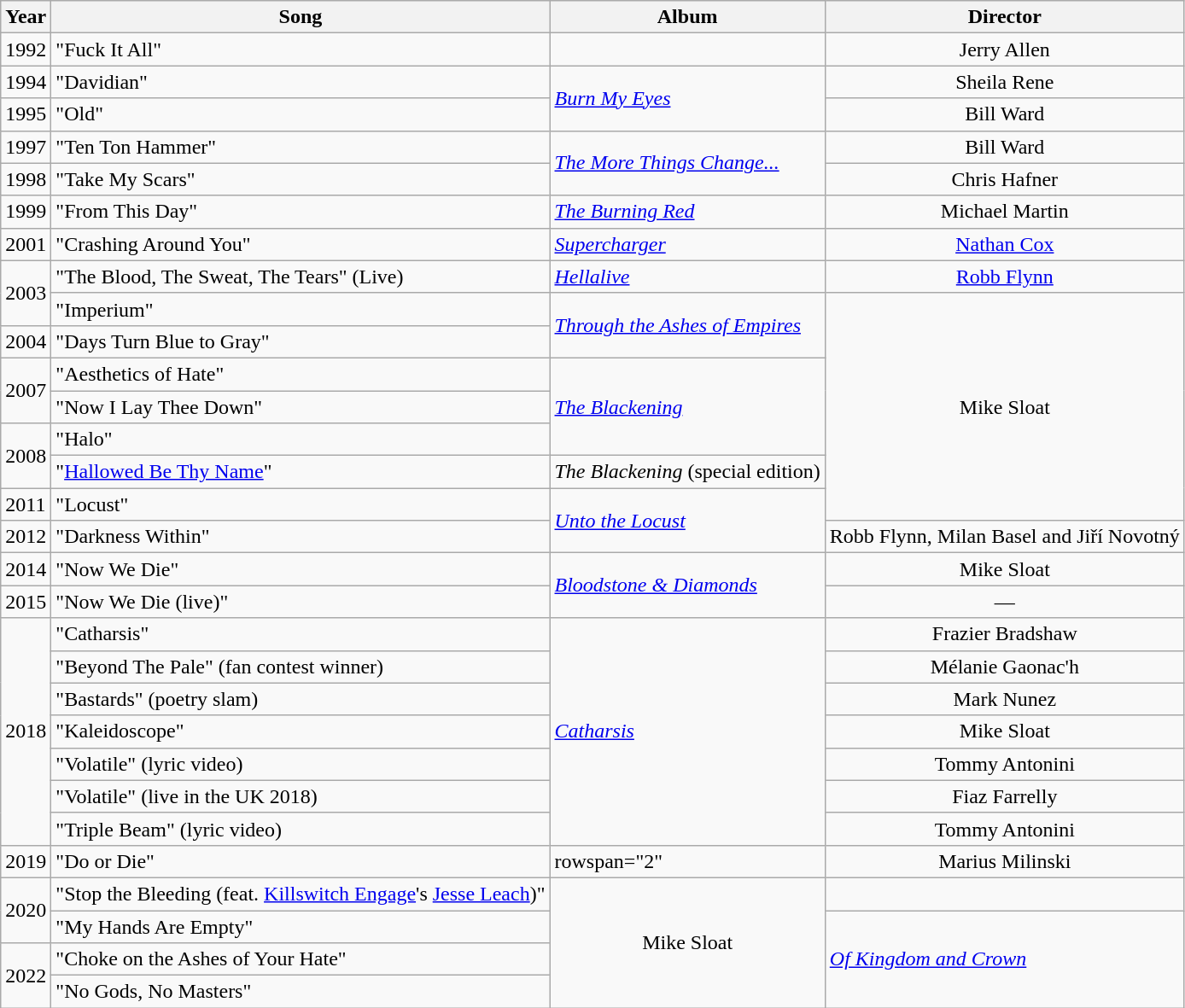<table class="wikitable">
<tr>
<th>Year</th>
<th>Song</th>
<th>Album</th>
<th>Director</th>
</tr>
<tr>
<td>1992</td>
<td>"Fuck It All"</td>
<td></td>
<td style="text-align:center;">Jerry Allen</td>
</tr>
<tr>
<td>1994</td>
<td>"Davidian"</td>
<td rowspan="2"><em><a href='#'>Burn My Eyes</a></em></td>
<td style="text-align:center;">Sheila Rene</td>
</tr>
<tr>
<td>1995</td>
<td>"Old"</td>
<td style="text-align:center;">Bill Ward</td>
</tr>
<tr>
<td>1997</td>
<td>"Ten Ton Hammer"</td>
<td rowspan="2"><em><a href='#'>The More Things Change...</a></em></td>
<td style="text-align:center;">Bill Ward</td>
</tr>
<tr>
<td>1998</td>
<td>"Take My Scars"</td>
<td style="text-align:center;">Chris Hafner</td>
</tr>
<tr>
<td>1999</td>
<td>"From This Day"</td>
<td><em><a href='#'>The Burning Red</a></em></td>
<td style="text-align:center;">Michael Martin</td>
</tr>
<tr>
<td>2001</td>
<td>"Crashing Around You"</td>
<td><em><a href='#'>Supercharger</a></em></td>
<td style="text-align:center;"><a href='#'>Nathan Cox</a></td>
</tr>
<tr>
<td rowspan="2">2003</td>
<td>"The Blood, The Sweat, The Tears" (Live)</td>
<td><em><a href='#'>Hellalive</a></em></td>
<td style="text-align:center;"><a href='#'>Robb Flynn</a></td>
</tr>
<tr>
<td>"Imperium"</td>
<td rowspan="2"><em><a href='#'>Through the Ashes of Empires</a></em></td>
<td rowspan="7" style="text-align:center;">Mike Sloat</td>
</tr>
<tr>
<td>2004</td>
<td>"Days Turn Blue to Gray"</td>
</tr>
<tr>
<td rowspan="2">2007</td>
<td>"Aesthetics of Hate"</td>
<td rowspan="3"><em><a href='#'>The Blackening</a></em></td>
</tr>
<tr>
<td>"Now I Lay Thee Down"</td>
</tr>
<tr>
<td rowspan="2">2008</td>
<td>"Halo"</td>
</tr>
<tr>
<td>"<a href='#'>Hallowed Be Thy Name</a>"</td>
<td><em>The Blackening</em> (special edition)</td>
</tr>
<tr>
<td>2011</td>
<td>"Locust"</td>
<td rowspan="2"><em><a href='#'>Unto the Locust</a></em></td>
</tr>
<tr>
<td>2012</td>
<td>"Darkness Within"</td>
<td style="text-align:center;">Robb Flynn, Milan Basel and Jiří Novotný</td>
</tr>
<tr>
<td>2014</td>
<td>"Now We Die"</td>
<td rowspan="2"><em><a href='#'>Bloodstone & Diamonds</a></em></td>
<td style="text-align:center;">Mike Sloat</td>
</tr>
<tr>
<td>2015</td>
<td>"Now We Die (live)"</td>
<td style="text-align:center;">—</td>
</tr>
<tr>
<td rowspan="7">2018</td>
<td>"Catharsis"</td>
<td rowspan="7"><em><a href='#'>Catharsis</a></em></td>
<td style="text-align:center;">Frazier Bradshaw</td>
</tr>
<tr>
<td>"Beyond The Pale" (fan contest winner)</td>
<td style="text-align:center;">Mélanie Gaonac'h</td>
</tr>
<tr>
<td>"Bastards" (poetry slam)</td>
<td style="text-align:center;">Mark Nunez</td>
</tr>
<tr>
<td>"Kaleidoscope"</td>
<td style="text-align:center;">Mike Sloat</td>
</tr>
<tr>
<td>"Volatile" (lyric video)</td>
<td style="text-align:center;">Tommy Antonini</td>
</tr>
<tr>
<td>"Volatile" (live in the UK 2018)</td>
<td style="text-align:center;">Fiaz Farrelly</td>
</tr>
<tr>
<td>"Triple Beam" (lyric video)</td>
<td style="text-align:center;">Tommy Antonini</td>
</tr>
<tr>
<td>2019</td>
<td>"Do or Die"</td>
<td>rowspan="2" </td>
<td style="text-align:center;">Marius Milinski</td>
</tr>
<tr>
<td rowspan="2">2020</td>
<td>"Stop the Bleeding (feat. <a href='#'>Killswitch Engage</a>'s <a href='#'>Jesse Leach</a>)"</td>
<td style="text-align:center;" rowspan="4">Mike Sloat</td>
</tr>
<tr>
<td>"My Hands Are Empty"</td>
<td rowspan="3"><em><a href='#'>Of Kingdom and Crown</a></em></td>
</tr>
<tr>
<td rowspan="2">2022</td>
<td>"Choke on the Ashes of Your Hate"</td>
</tr>
<tr>
<td>"No Gods, No Masters"</td>
</tr>
</table>
